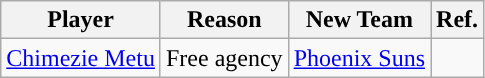<table class="wikitable sortable sortable" style="text-align: center">
<tr>
<th>Player</th>
<th>Reason</th>
<th>New Team</th>
<th>Ref.</th>
</tr>
<tr>
<td><a href='#'>Chimezie Metu</a></td>
<td>Free agency</td>
<td><a href='#'>Phoenix Suns</a></td>
<td></td>
</tr>
</table>
